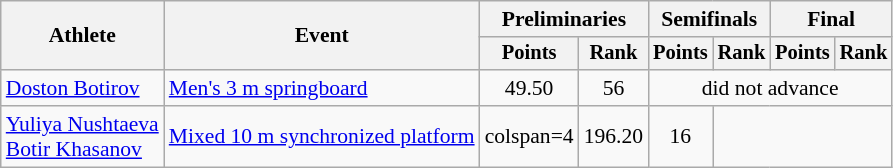<table class=wikitable style="font-size:90%;">
<tr>
<th rowspan="2">Athlete</th>
<th rowspan="2">Event</th>
<th colspan="2">Preliminaries</th>
<th colspan="2">Semifinals</th>
<th colspan="2">Final</th>
</tr>
<tr style="font-size:95%">
<th>Points</th>
<th>Rank</th>
<th>Points</th>
<th>Rank</th>
<th>Points</th>
<th>Rank</th>
</tr>
<tr align=center>
<td align=left><a href='#'>Doston Botirov</a></td>
<td align=left><a href='#'>Men's 3 m springboard</a></td>
<td>49.50</td>
<td>56</td>
<td colspan=4>did not advance</td>
</tr>
<tr align=center>
<td align=left><a href='#'>Yuliya Nushtaeva</a><br><a href='#'>Botir Khasanov</a></td>
<td align=left><a href='#'>Mixed 10 m synchronized platform</a></td>
<td>colspan=4 </td>
<td>196.20</td>
<td>16</td>
</tr>
</table>
